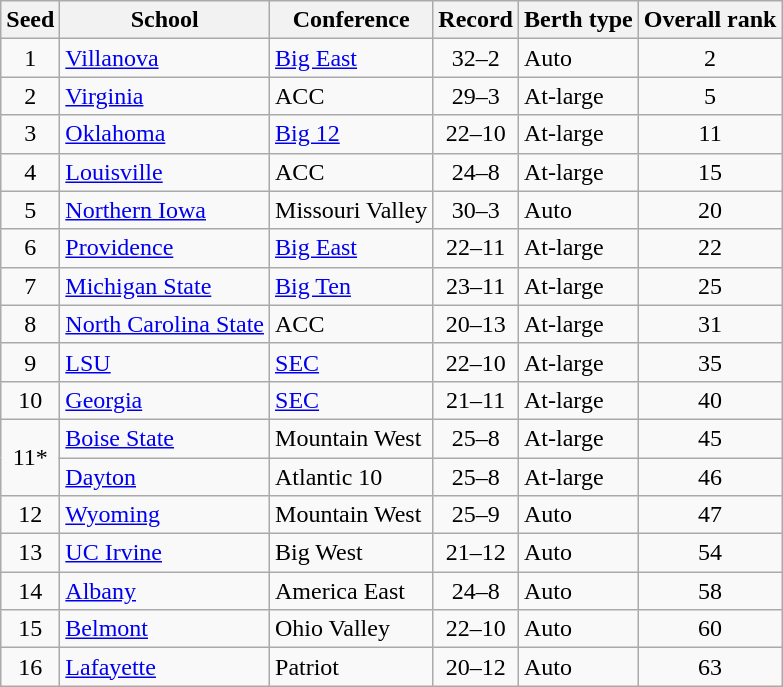<table class="wikitable sortable">
<tr>
<th>Seed</th>
<th>School</th>
<th>Conference</th>
<th>Record</th>
<th>Berth type</th>
<th>Overall rank</th>
</tr>
<tr>
<td align=center>1</td>
<td><a href='#'>Villanova</a></td>
<td><a href='#'>Big East</a></td>
<td align=center>32–2</td>
<td>Auto</td>
<td align=center>2</td>
</tr>
<tr>
<td align=center>2</td>
<td><a href='#'>Virginia</a></td>
<td>ACC</td>
<td align=center>29–3</td>
<td>At-large</td>
<td align=center>5</td>
</tr>
<tr>
<td align=center>3</td>
<td><a href='#'>Oklahoma</a></td>
<td><a href='#'>Big 12</a></td>
<td align=center>22–10</td>
<td>At-large</td>
<td align=center>11</td>
</tr>
<tr>
<td align=center>4</td>
<td><a href='#'>Louisville</a></td>
<td>ACC</td>
<td align=center>24–8</td>
<td>At-large</td>
<td align=center>15</td>
</tr>
<tr>
<td align=center>5</td>
<td><a href='#'>Northern Iowa</a></td>
<td>Missouri Valley</td>
<td align=center>30–3</td>
<td>Auto</td>
<td align=center>20</td>
</tr>
<tr>
<td align=center>6</td>
<td><a href='#'>Providence</a></td>
<td><a href='#'>Big East</a></td>
<td align=center>22–11</td>
<td>At-large</td>
<td align=center>22</td>
</tr>
<tr>
<td align=center>7</td>
<td><a href='#'>Michigan State</a></td>
<td><a href='#'>Big Ten</a></td>
<td align=center>23–11</td>
<td>At-large</td>
<td align=center>25</td>
</tr>
<tr>
<td align=center>8</td>
<td><a href='#'>North Carolina State</a></td>
<td>ACC</td>
<td align=center>20–13</td>
<td>At-large</td>
<td align=center>31</td>
</tr>
<tr>
<td align=center>9</td>
<td><a href='#'>LSU</a></td>
<td><a href='#'>SEC</a></td>
<td align=center>22–10</td>
<td>At-large</td>
<td align=center>35</td>
</tr>
<tr>
<td align=center>10</td>
<td><a href='#'>Georgia</a></td>
<td><a href='#'>SEC</a></td>
<td align=center>21–11</td>
<td>At-large</td>
<td align=center>40</td>
</tr>
<tr>
<td rowspan=2 align=center>11*</td>
<td><a href='#'>Boise State</a></td>
<td>Mountain West</td>
<td align=center>25–8</td>
<td>At-large</td>
<td align=center>45</td>
</tr>
<tr>
<td><a href='#'>Dayton</a></td>
<td>Atlantic 10</td>
<td align=center>25–8</td>
<td>At-large</td>
<td align=center>46</td>
</tr>
<tr>
<td align=center>12</td>
<td><a href='#'>Wyoming</a></td>
<td>Mountain West</td>
<td align=center>25–9</td>
<td>Auto</td>
<td align=center>47</td>
</tr>
<tr>
<td align=center>13</td>
<td><a href='#'>UC Irvine</a></td>
<td>Big West</td>
<td align=center>21–12</td>
<td>Auto</td>
<td align=center>54</td>
</tr>
<tr>
<td align=center>14</td>
<td><a href='#'>Albany</a></td>
<td>America East</td>
<td align=center>24–8</td>
<td>Auto</td>
<td align=center>58</td>
</tr>
<tr>
<td align=center>15</td>
<td><a href='#'>Belmont</a></td>
<td>Ohio Valley</td>
<td align=center>22–10</td>
<td>Auto</td>
<td align=center>60</td>
</tr>
<tr>
<td align=center>16</td>
<td><a href='#'>Lafayette</a></td>
<td>Patriot</td>
<td align=center>20–12</td>
<td>Auto</td>
<td align=center>63</td>
</tr>
</table>
